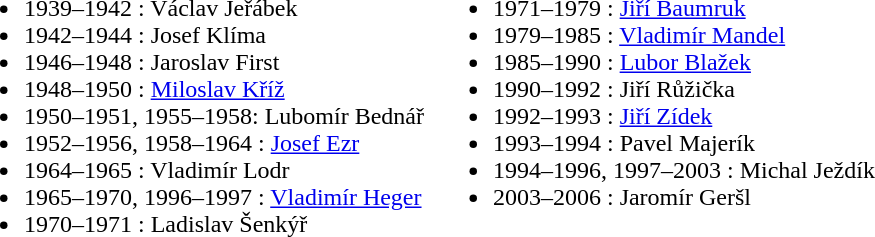<table border="0" cellpadding="2">
<tr valign="top">
<td><br><ul><li>1939–1942 : Václav Jeřábek</li><li>1942–1944 : Josef Klíma</li><li>1946–1948 : Jaroslav First</li><li>1948–1950 : <a href='#'>Miloslav Kříž</a></li><li>1950–1951, 1955–1958: Lubomír Bednář</li><li>1952–1956, 1958–1964 : <a href='#'>Josef Ezr</a></li><li>1964–1965 : Vladimír Lodr</li><li>1965–1970, 1996–1997 : <a href='#'>Vladimír Heger</a></li><li>1970–1971 : Ladislav Šenkýř</li></ul></td>
<td><br><ul><li>1971–1979 : <a href='#'>Jiří Baumruk</a></li><li>1979–1985 : <a href='#'>Vladimír Mandel</a></li><li>1985–1990 : <a href='#'>Lubor Blažek</a></li><li>1990–1992 : Jiří Růžička</li><li>1992–1993 : <a href='#'>Jiří Zídek</a></li><li>1993–1994 : Pavel Majerík</li><li>1994–1996, 1997–2003 : Michal Ježdík</li><li>2003–2006 : Jaromír Geršl</li></ul></td>
</tr>
</table>
